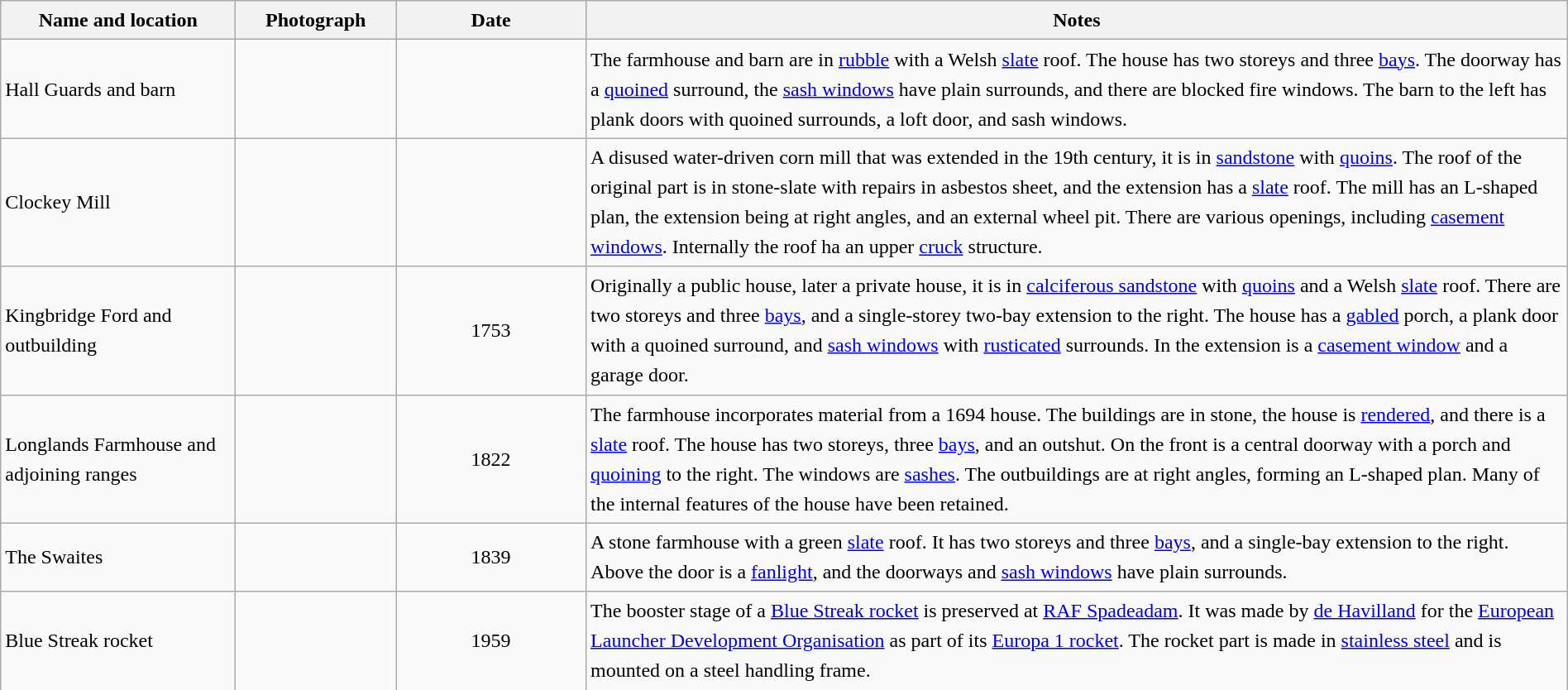<table class="wikitable sortable plainrowheaders" style="width:100%;border:0px;text-align:left;line-height:150%;">
<tr>
<th scope="col"  style="width:150px">Name and location</th>
<th scope="col"  style="width:100px" class="unsortable">Photograph</th>
<th scope="col"  style="width:120px">Date</th>
<th scope="col"  style="width:650px" class="unsortable">Notes</th>
</tr>
<tr>
<td>Hall Guards and barn<br><small></small></td>
<td></td>
<td align="center"></td>
<td>The farmhouse and barn are in <a href='#'>rubble</a> with a Welsh <a href='#'>slate</a> roof.  The house has two storeys and three <a href='#'>bays</a>.  The doorway has a <a href='#'>quoined</a> surround, the <a href='#'>sash windows</a> have plain surrounds, and there are blocked fire windows.  The barn to the left has plank doors with quoined surrounds, a loft door, and sash windows.</td>
</tr>
<tr>
<td>Clockey Mill<br><small></small></td>
<td></td>
<td align="center"></td>
<td>A disused water-driven corn mill that was extended in the 19th century, it is in <a href='#'>sandstone</a> with <a href='#'>quoins</a>.  The roof of the original part is in stone-slate with repairs in asbestos sheet, and the extension has a <a href='#'>slate</a> roof.  The mill has an L-shaped plan, the extension being at right angles, and an external wheel pit.  There are various openings, including <a href='#'>casement windows</a>.  Internally the roof ha an upper <a href='#'>cruck</a> structure.</td>
</tr>
<tr>
<td>Kingbridge Ford and outbuilding<br><small></small></td>
<td></td>
<td align="center">1753</td>
<td>Originally a public house, later a private house, it is in <a href='#'>calciferous sandstone</a> with <a href='#'>quoins</a> and a Welsh <a href='#'>slate</a> roof.  There are two storeys and three <a href='#'>bays</a>, and a single-storey two-bay extension to the right.  The house has a <a href='#'>gabled</a> porch, a plank door with a quoined surround, and <a href='#'>sash windows</a> with <a href='#'>rusticated</a> surrounds.  In the extension is a <a href='#'>casement window</a> and a garage door.</td>
</tr>
<tr>
<td>Longlands Farmhouse and adjoining ranges<br><small></small></td>
<td></td>
<td align="center">1822</td>
<td>The farmhouse incorporates material from a 1694 house.  The buildings are in stone, the house is <a href='#'>rendered</a>, and there is a <a href='#'>slate</a> roof.  The house has two storeys, three <a href='#'>bays</a>, and an outshut.  On the front is a central doorway with a porch and <a href='#'>quoining</a> to the right.  The windows are <a href='#'>sashes</a>.  The outbuildings are at right angles, forming an L-shaped plan.  Many of the internal features of the house have been retained.</td>
</tr>
<tr>
<td>The Swaites<br><small></small></td>
<td></td>
<td align="center">1839</td>
<td>A stone farmhouse with a green <a href='#'>slate</a> roof.  It has two storeys and three <a href='#'>bays</a>, and a single-bay extension to the right.  Above the door is a <a href='#'>fanlight</a>, and the doorways and <a href='#'>sash windows</a> have plain surrounds.</td>
</tr>
<tr>
<td>Blue Streak rocket<br><small></small></td>
<td></td>
<td align="center">1959</td>
<td>The booster stage of a <a href='#'>Blue Streak rocket</a> is preserved at <a href='#'>RAF Spadeadam</a>.  It was made by <a href='#'>de Havilland</a> for the <a href='#'>European Launcher Development Organisation</a> as part of its <a href='#'>Europa 1 rocket</a>.  The rocket part is made in <a href='#'>stainless steel</a> and is mounted on a steel handling frame.</td>
</tr>
<tr>
</tr>
</table>
